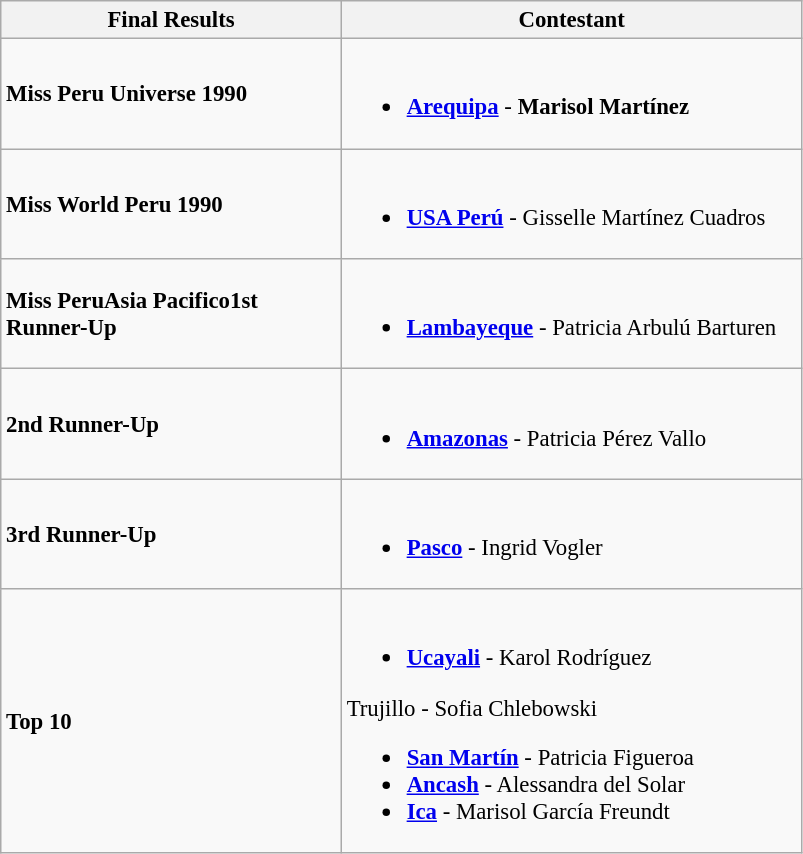<table class="wikitable sortable" style="font-size:95%;">
<tr>
<th width="220">Final Results</th>
<th width="300">Contestant</th>
</tr>
<tr>
<td><strong>Miss Peru Universe 1990</strong></td>
<td><br><ul><li> <strong><a href='#'>Arequipa</a></strong> - <strong>Marisol Martínez</strong></li></ul></td>
</tr>
<tr>
<td><strong>Miss World Peru 1990</strong></td>
<td><br><ul><li> <strong><a href='#'>USA Perú</a></strong> - Gisselle Martínez Cuadros</li></ul></td>
</tr>
<tr>
<td><strong>Miss PeruAsia Pacifico1st Runner-Up</strong></td>
<td><br><ul><li> <strong><a href='#'>Lambayeque</a></strong> - Patricia Arbulú Barturen</li></ul></td>
</tr>
<tr>
<td><strong>2nd Runner-Up</strong></td>
<td><br><ul><li> <strong><a href='#'>Amazonas</a></strong> - Patricia Pérez Vallo</li></ul></td>
</tr>
<tr>
<td><strong>3rd Runner-Up</strong></td>
<td><br><ul><li> <strong><a href='#'>Pasco</a></strong> - Ingrid Vogler</li></ul></td>
</tr>
<tr>
<td><strong>Top 10</strong></td>
<td><br><ul><li> <strong><a href='#'>Ucayali</a></strong> - Karol Rodríguez</li></ul> Trujillo - Sofia Chlebowski<ul><li> <strong><a href='#'>San Martín</a></strong> - Patricia Figueroa</li><li> <strong><a href='#'>Ancash</a></strong> - Alessandra del Solar</li><li> <strong><a href='#'>Ica</a></strong> - Marisol García Freundt</li></ul></td>
</tr>
</table>
